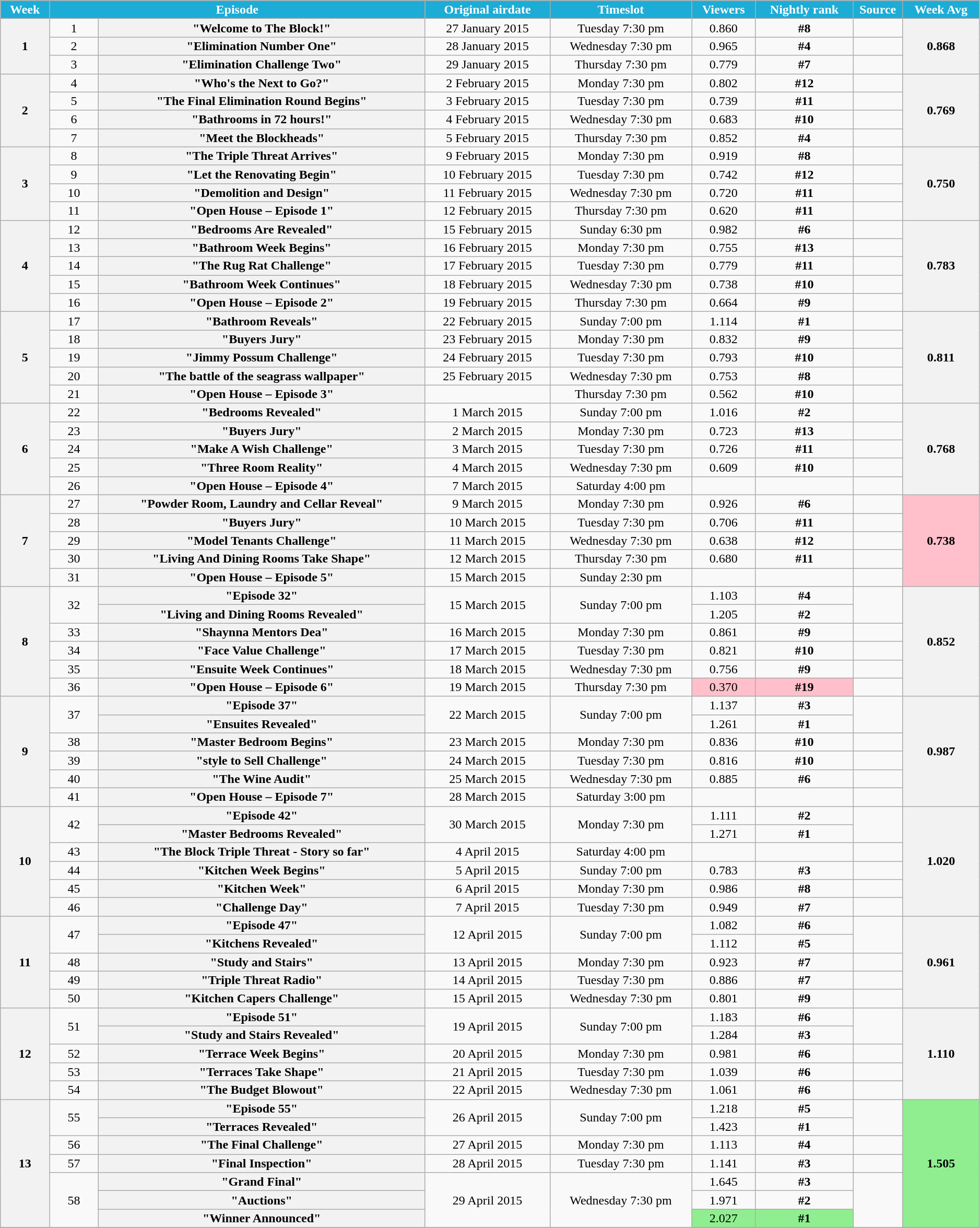<table class="wikitable plainrowheaders" style="text-align:center; line-height:16px; width:99%;">
<tr>
<th scope="col" style="background:#1DACD6; color:white;">Week</th>
<th scope="col" style="background:#1DACD6; color:white;" colspan="2">Episode</th>
<th scope="col" style="background:#1DACD6; color:white;">Original airdate</th>
<th scope="col" style="background:#1DACD6; color:white;">Timeslot</th>
<th scope="col" style="background:#1DACD6; color:white;">Viewers<br><small></small></th>
<th scope="col" style="background:#1DACD6; color:white;">Nightly rank</th>
<th scope="col" style="background:#1DACD6; color:white; width:05%;">Source</th>
<th scope="col" style="background:#1DACD6; color:white;">Week Avg</th>
</tr>
<tr>
<th style="width:05%;" rowspan="3">1</th>
<td style="width:05%;">1</td>
<th scope="row" style="text-align:center">"Welcome to The Block!"</th>
<td>27 January 2015</td>
<td>Tuesday 7:30 pm</td>
<td>0.860</td>
<td><strong>#8</strong></td>
<td></td>
<th rowspan=3>0.868</th>
</tr>
<tr>
<td style="width:05%;">2</td>
<th scope="row" style="text-align:center">"Elimination Number One"</th>
<td>28 January 2015</td>
<td>Wednesday 7:30 pm</td>
<td>0.965</td>
<td><strong>#4</strong></td>
<td></td>
</tr>
<tr>
<td style="width:05%;">3</td>
<th scope="row" style="text-align:center">"Elimination Challenge Two"</th>
<td>29 January 2015</td>
<td>Thursday 7:30 pm</td>
<td>0.779</td>
<td><strong>#7</strong></td>
<td></td>
</tr>
<tr>
<th style="width:05%;" rowspan="4">2</th>
<td style="width:05%;">4</td>
<th scope="row" style="text-align:center">"Who's the Next to Go?"</th>
<td>2 February 2015</td>
<td>Monday 7:30 pm</td>
<td>0.802</td>
<td><strong>#12</strong></td>
<td></td>
<th rowspan=4>0.769</th>
</tr>
<tr>
<td style="width:05%;">5</td>
<th scope="row" style="text-align:center">"The Final Elimination Round Begins"</th>
<td>3 February 2015</td>
<td>Tuesday 7:30 pm</td>
<td>0.739</td>
<td><strong>#11</strong></td>
<td></td>
</tr>
<tr>
<td style="width:05%;">6</td>
<th scope="row" style="text-align:center">"Bathrooms in 72 hours!"</th>
<td>4 February 2015</td>
<td>Wednesday 7:30 pm</td>
<td>0.683</td>
<td><strong>#10</strong></td>
<td></td>
</tr>
<tr>
<td style="width:05%;">7</td>
<th scope="row" style="text-align:center">"Meet the Blockheads"</th>
<td>5 February 2015</td>
<td>Thursday 7:30 pm</td>
<td>0.852</td>
<td><strong>#4</strong></td>
<td></td>
</tr>
<tr>
<th style="width:05%;" rowspan="4">3</th>
<td style="width:05%;">8</td>
<th scope="row" style="text-align:center">"The Triple Threat Arrives"</th>
<td>9 February 2015</td>
<td>Monday 7:30 pm</td>
<td>0.919</td>
<td><strong>#8</strong></td>
<td></td>
<th rowspan=4>0.750</th>
</tr>
<tr>
<td style="width:05%;">9</td>
<th scope="row" style="text-align:center">"Let the Renovating Begin"</th>
<td>10 February 2015</td>
<td>Tuesday 7:30 pm</td>
<td>0.742</td>
<td><strong>#12</strong></td>
<td></td>
</tr>
<tr>
<td style="width:05%;">10</td>
<th scope="row" style="text-align:center">"Demolition and Design"</th>
<td>11 February 2015</td>
<td>Wednesday 7:30 pm</td>
<td>0.720</td>
<td><strong>#11</strong></td>
<td></td>
</tr>
<tr>
<td style="width:05%;">11</td>
<th scope="row" style="text-align:center">"Open House – Episode 1"</th>
<td>12 February 2015</td>
<td>Thursday 7:30 pm</td>
<td>0.620</td>
<td><strong>#11</strong></td>
<td></td>
</tr>
<tr>
<th style="width:05%;" rowspan="5">4</th>
<td style="width:05%;">12</td>
<th scope="row" style="text-align:center">"Bedrooms Are Revealed"</th>
<td>15 February 2015</td>
<td>Sunday 6:30 pm</td>
<td>0.982</td>
<td><strong>#6</strong></td>
<td></td>
<th rowspan=5>0.783</th>
</tr>
<tr>
<td style="width:05%;">13</td>
<th scope="row" style="text-align:center">"Bathroom Week Begins"</th>
<td>16 February 2015</td>
<td>Monday 7:30 pm</td>
<td>0.755</td>
<td><strong>#13</strong></td>
<td></td>
</tr>
<tr>
<td style="width:05%;">14</td>
<th scope="row" style="text-align:center">"The Rug Rat Challenge"</th>
<td>17 February 2015</td>
<td>Tuesday 7:30 pm</td>
<td>0.779</td>
<td><strong>#11</strong></td>
<td></td>
</tr>
<tr>
<td style="width:05%;">15</td>
<th scope="row" style="text-align:center">"Bathroom Week Continues"</th>
<td>18 February 2015</td>
<td>Wednesday 7:30 pm</td>
<td>0.738</td>
<td><strong>#10</strong></td>
<td></td>
</tr>
<tr>
<td style="width:05%;">16</td>
<th scope="row" style="text-align:center">"Open House – Episode 2"</th>
<td>19 February 2015</td>
<td>Thursday 7:30 pm</td>
<td>0.664</td>
<td><strong>#9</strong></td>
<td></td>
</tr>
<tr>
<th style="width:05%;" rowspan="5">5</th>
<td style="width:05%;">17</td>
<th scope="row" style="text-align:center">"Bathroom Reveals"</th>
<td>22 February 2015</td>
<td>Sunday 7:00 pm</td>
<td>1.114</td>
<td><strong>#1</strong></td>
<td></td>
<th rowspan=5>0.811</th>
</tr>
<tr>
<td style="width:05%;">18</td>
<th scope="row" style="text-align:center">"Buyers Jury"</th>
<td>23 February 2015</td>
<td>Monday 7:30 pm</td>
<td>0.832</td>
<td><strong>#9</strong></td>
<td></td>
</tr>
<tr>
<td style="width:05%;">19</td>
<th scope="row" style="text-align:center">"Jimmy Possum Challenge"</th>
<td>24 February 2015</td>
<td>Tuesday 7:30 pm</td>
<td>0.793</td>
<td><strong>#10</strong></td>
<td></td>
</tr>
<tr>
<td style="width:05%;">20</td>
<th scope="row" style="text-align:center">"The battle of the seagrass wallpaper"</th>
<td>25 February 2015</td>
<td>Wednesday 7:30 pm</td>
<td>0.753</td>
<td><strong>#8</strong></td>
<td></td>
</tr>
<tr>
<td style="width:05%;">21</td>
<th scope="row" style="text-align:center">"Open House – Episode 3"</th>
<td></td>
<td>Thursday 7:30 pm</td>
<td>0.562</td>
<td><strong>#10</strong></td>
<td></td>
</tr>
<tr>
<th style="width:05%;" rowspan="5">6</th>
<td style="width:05%;">22</td>
<th scope="row" style="text-align:center">"Bedrooms Revealed"</th>
<td>1 March 2015</td>
<td>Sunday 7:00 pm</td>
<td>1.016</td>
<td><strong>#2</strong></td>
<td></td>
<th rowspan=5>0.768</th>
</tr>
<tr>
<td style="width:05%;">23</td>
<th scope="row" style="text-align:center">"Buyers Jury"</th>
<td>2 March 2015</td>
<td>Monday 7:30 pm</td>
<td>0.723</td>
<td><strong>#13</strong></td>
<td></td>
</tr>
<tr>
<td style="width:05%;">24</td>
<th scope="row" style="text-align:center">"Make A Wish Challenge"</th>
<td>3 March 2015</td>
<td>Tuesday 7:30 pm</td>
<td>0.726</td>
<td><strong>#11</strong></td>
<td></td>
</tr>
<tr>
<td style="width:05%;">25</td>
<th scope="row" style="text-align:center">"Three Room Reality"</th>
<td>4 March 2015</td>
<td>Wednesday 7:30 pm</td>
<td>0.609</td>
<td><strong>#10</strong></td>
<td></td>
</tr>
<tr>
<td style="width:05%;">26</td>
<th scope="row" style="text-align:center">"Open House – Episode 4"</th>
<td>7 March 2015</td>
<td>Saturday 4:00 pm</td>
<td></td>
<td></td>
<td></td>
</tr>
<tr>
<th style="width:05%;" rowspan="5">7</th>
<td style="width:05%;">27</td>
<th scope="row" style="text-align:center">"Powder Room, Laundry and Cellar Reveal"</th>
<td>9 March 2015</td>
<td>Monday 7:30 pm</td>
<td>0.926</td>
<td><strong>#6</strong></td>
<td></td>
<th rowspan=5 style="background:#FFC0CB">0.738</th>
</tr>
<tr>
<td style="width:05%;">28</td>
<th scope="row" style="text-align:center">"Buyers Jury"</th>
<td>10 March 2015</td>
<td>Tuesday 7:30 pm</td>
<td>0.706</td>
<td><strong>#11</strong></td>
<td></td>
</tr>
<tr>
<td style="width:05%;">29</td>
<th scope="row" style="text-align:center">"Model Tenants Challenge"</th>
<td>11 March 2015</td>
<td>Wednesday 7:30 pm</td>
<td>0.638</td>
<td><strong>#12</strong></td>
<td></td>
</tr>
<tr>
<td style="width:05%;">30</td>
<th scope="row" style="text-align:center">"Living And Dining Rooms Take Shape"</th>
<td>12 March 2015</td>
<td>Thursday 7:30 pm</td>
<td>0.680</td>
<td><strong>#11</strong></td>
<td></td>
</tr>
<tr>
<td style="width:05%;">31</td>
<th scope="row" style="text-align:center">"Open House – Episode 5"</th>
<td>15 March 2015</td>
<td>Sunday 2:30 pm</td>
<td></td>
<td></td>
<td></td>
</tr>
<tr>
<th style="width:05%;" rowspan="6">8</th>
<td style="width:05%;" rowspan="2">32</td>
<th scope="row" style="text-align:center"><strong>"Episode 32"</strong></th>
<td rowspan="2">15 March 2015</td>
<td rowspan="2">Sunday 7:00 pm</td>
<td>1.103</td>
<td><strong>#4</strong></td>
<td rowspan="2"></td>
<th rowspan="6">0.852</th>
</tr>
<tr>
<th scope="row" style="text-align:center"><strong>"Living and Dining Rooms Revealed"</strong></th>
<td>1.205</td>
<td><strong>#2</strong></td>
</tr>
<tr>
<td style="width:05%;">33</td>
<th scope="row" style="text-align:center">"Shaynna Mentors Dea"</th>
<td>16 March 2015</td>
<td>Monday 7:30 pm</td>
<td>0.861</td>
<td><strong>#9</strong></td>
<td></td>
</tr>
<tr>
<td style="width:05%;">34</td>
<th scope="row" style="text-align:center">"Face Value Challenge"</th>
<td>17 March 2015</td>
<td>Tuesday 7:30 pm</td>
<td>0.821</td>
<td><strong>#10</strong></td>
<td></td>
</tr>
<tr>
<td style="width:05%;">35</td>
<th scope="row" style="text-align:center">"Ensuite Week Continues"</th>
<td>18 March 2015</td>
<td>Wednesday 7:30 pm</td>
<td>0.756</td>
<td><strong>#9</strong></td>
<td></td>
</tr>
<tr>
<td style="width:05%;">36</td>
<th scope="row" style="text-align:center">"Open House – Episode 6"</th>
<td>19 March 2015</td>
<td>Thursday 7:30 pm</td>
<td style="background:#FFC0CB">0.370</td>
<td style="background:#FFC0CB"><strong>#19</strong></td>
<td></td>
</tr>
<tr>
<th style="width:05%;" rowspan="6">9</th>
<td style="width:05%;" rowspan="2">37</td>
<th scope="row" style="text-align:center"><strong>"Episode 37"</strong></th>
<td rowspan="2">22 March 2015</td>
<td rowspan="2">Sunday 7:00 pm</td>
<td>1.137</td>
<td><strong>#3</strong></td>
<td rowspan="2"></td>
<th rowspan="6">0.987</th>
</tr>
<tr>
<th scope="row" style="text-align:center"><strong>"Ensuites Revealed"</strong></th>
<td>1.261</td>
<td><strong>#1</strong></td>
</tr>
<tr>
<td style="width:05%;">38</td>
<th scope="row" style="text-align:center">"Master Bedroom Begins"</th>
<td>23 March 2015</td>
<td>Monday 7:30 pm</td>
<td>0.836</td>
<td><strong>#10</strong></td>
<td></td>
</tr>
<tr>
<td style="width:05%;">39</td>
<th scope="row" style="text-align:center">"style to Sell Challenge"</th>
<td>24 March 2015</td>
<td>Tuesday 7:30 pm</td>
<td>0.816</td>
<td><strong>#10</strong></td>
<td></td>
</tr>
<tr>
<td style="width:05%;">40</td>
<th scope="row" style="text-align:center">"The Wine Audit"</th>
<td>25 March 2015</td>
<td>Wednesday 7:30 pm</td>
<td>0.885</td>
<td><strong>#6</strong></td>
<td></td>
</tr>
<tr>
<td style="width:05%;">41</td>
<th scope="row" style="text-align:center">"Open House – Episode 7"</th>
<td>28 March 2015</td>
<td>Saturday 3:00 pm</td>
<td></td>
<td></td>
<td></td>
</tr>
<tr>
<th style="width:05%;" rowspan="6">10</th>
<td style="width:05%;" rowspan="2">42</td>
<th scope="row" style="text-align:center"><strong>"Episode 42"</strong></th>
<td rowspan="2">30 March 2015</td>
<td rowspan="2">Monday 7:30 pm</td>
<td>1.111</td>
<td><strong>#2</strong></td>
<td rowspan="2"></td>
<th rowspan="6">1.020</th>
</tr>
<tr>
<th scope="row" style="text-align:center"><strong>"Master Bedrooms Revealed"</strong></th>
<td>1.271</td>
<td><strong>#1</strong></td>
</tr>
<tr>
<td style="width:05%;">43</td>
<th scope="row" style="text-align:center">"The Block Triple Threat - Story so far"</th>
<td>4 April 2015</td>
<td>Saturday 4:00 pm</td>
<td></td>
<td></td>
<td></td>
</tr>
<tr>
<td style="width:05%;">44</td>
<th scope="row" style="text-align:center">"Kitchen Week Begins"</th>
<td>5 April 2015</td>
<td>Sunday 7:00 pm</td>
<td>0.783</td>
<td><strong>#3</strong></td>
<td></td>
</tr>
<tr>
<td style="width:05%;">45</td>
<th scope="row" style="text-align:center">"Kitchen Week"</th>
<td>6 April 2015</td>
<td>Monday 7:30 pm</td>
<td>0.986</td>
<td><strong>#8</strong></td>
<td></td>
</tr>
<tr>
<td style="width:05%;">46</td>
<th scope="row" style="text-align:center">"Challenge Day"</th>
<td>7 April 2015</td>
<td>Tuesday 7:30 pm</td>
<td>0.949</td>
<td><strong>#7</strong></td>
<td></td>
</tr>
<tr>
<th style="width:05%;" rowspan="5">11</th>
<td style="width:05%;" rowspan="2">47</td>
<th scope="row" style="text-align:center"><strong>"Episode 47"</strong></th>
<td rowspan="2">12 April 2015</td>
<td rowspan="2">Sunday 7:00 pm</td>
<td>1.082</td>
<td><strong>#6</strong></td>
<td rowspan="2"></td>
<th rowspan="5">0.961</th>
</tr>
<tr>
<th scope="row" style="text-align:center"><strong>"Kitchens Revealed"</strong></th>
<td>1.112</td>
<td><strong>#5</strong></td>
</tr>
<tr>
<td style="width:05%;">48</td>
<th scope="row" style="text-align:center">"Study and Stairs"</th>
<td>13 April 2015</td>
<td>Monday 7:30 pm</td>
<td>0.923</td>
<td><strong>#7</strong></td>
<td></td>
</tr>
<tr>
<td style="width:05%;">49</td>
<th scope="row" style="text-align:center">"Triple Threat Radio"</th>
<td>14 April 2015</td>
<td>Tuesday 7:30 pm</td>
<td>0.886</td>
<td><strong>#7</strong></td>
<td></td>
</tr>
<tr>
<td style="width:05%;">50</td>
<th scope="row" style="text-align:center">"Kitchen Capers Challenge"</th>
<td>15 April 2015</td>
<td>Wednesday 7:30 pm</td>
<td>0.801</td>
<td><strong>#9</strong></td>
<td></td>
</tr>
<tr>
<th style="width:05%;" rowspan="5">12</th>
<td style="width:05%;" rowspan="2">51</td>
<th scope="row" style="text-align:center"><strong>"Episode 51"</strong></th>
<td rowspan="2">19 April 2015</td>
<td rowspan="2">Sunday 7:00 pm</td>
<td>1.183</td>
<td><strong>#6</strong></td>
<td rowspan="2"></td>
<th rowspan="5">1.110</th>
</tr>
<tr>
<th scope="row" style="text-align:center"><strong>"Study and Stairs Revealed"</strong></th>
<td>1.284</td>
<td><strong>#3</strong></td>
</tr>
<tr>
<td style="width:05%;">52</td>
<th scope="row" style="text-align:center">"Terrace Week Begins"</th>
<td>20 April 2015</td>
<td>Monday 7:30 pm</td>
<td>0.981</td>
<td><strong>#6</strong></td>
<td></td>
</tr>
<tr>
<td style="width:05%;">53</td>
<th scope="row" style="text-align:center">"Terraces Take Shape"</th>
<td>21 April 2015</td>
<td>Tuesday 7:30 pm</td>
<td>1.039</td>
<td><strong>#6</strong></td>
<td></td>
</tr>
<tr>
<td style="width:05%;">54</td>
<th scope="row" style="text-align:center">"The Budget Blowout"</th>
<td>22 April 2015</td>
<td>Wednesday 7:30 pm</td>
<td>1.061</td>
<td><strong>#6</strong></td>
<td></td>
</tr>
<tr>
<th style="width:05%;" rowspan="7">13</th>
<td style="width:05%;" rowspan="2">55</td>
<th scope="row" style="text-align:center"><strong>"Episode 55"</strong></th>
<td rowspan="2">26 April 2015</td>
<td rowspan="2">Sunday 7:00 pm</td>
<td>1.218</td>
<td><strong>#5</strong></td>
<td rowspan="2"></td>
<th rowspan="7" style="background:#90EE90">1.505</th>
</tr>
<tr>
<th scope="row" style="text-align:center"><strong>"Terraces Revealed"</strong></th>
<td>1.423</td>
<td><strong>#1</strong></td>
</tr>
<tr>
<td style="width:05%;">56</td>
<th scope="row" style="text-align:center">"The Final Challenge"</th>
<td>27 April 2015</td>
<td>Monday 7:30 pm</td>
<td>1.113</td>
<td><strong>#4</strong></td>
<td></td>
</tr>
<tr>
<td style="width:05%;">57</td>
<th scope="row" style="text-align:center">"Final Inspection"</th>
<td>28 April 2015</td>
<td>Tuesday 7:30 pm</td>
<td>1.141</td>
<td><strong>#3</strong></td>
<td></td>
</tr>
<tr>
<td style="width:05%;" rowspan="3">58</td>
<th scope="row" style="text-align:center"><strong>"Grand Final"</strong></th>
<td rowspan="3">29 April 2015</td>
<td rowspan="3">Wednesday 7:30 pm</td>
<td>1.645</td>
<td><strong>#3</strong></td>
<td rowspan=3></td>
</tr>
<tr>
<th scope="row" style="text-align:center"><strong>"Auctions"</strong></th>
<td>1.971</td>
<td><strong>#2</strong></td>
</tr>
<tr>
<th scope="row" style="text-align:center"><strong>"Winner Announced"</strong></th>
<td style="background:#90EE90">2.027</td>
<td style="background:#90EE90"><strong>#1</strong></td>
</tr>
<tr>
</tr>
</table>
